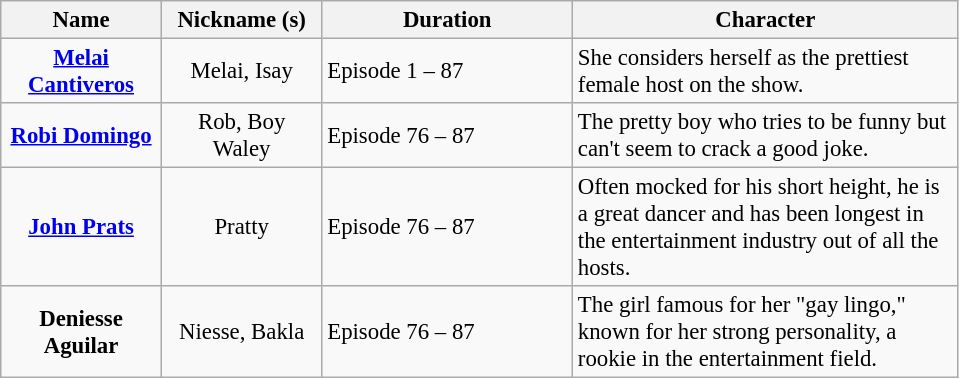<table class="wikitable" style="font-size:95%;" ;>
<tr>
<th align="center" width="100px">Name</th>
<th align="center" width="100px">Nickname (s)</th>
<th align="center" width="160px">Duration</th>
<th align="center" width="250px">Character</th>
</tr>
<tr>
<td align="center"><strong><a href='#'>Melai Cantiveros</a></strong></td>
<td align="center">Melai, Isay</td>
<td>Episode 1 – 87</td>
<td>She considers herself as the prettiest female host on the show.</td>
</tr>
<tr>
<td align="center"><strong><a href='#'>Robi Domingo</a></strong></td>
<td align="center">Rob, Boy Waley</td>
<td>Episode 76 – 87</td>
<td>The pretty boy who tries to be funny but can't seem to crack a good joke.</td>
</tr>
<tr>
<td align="center"><strong><a href='#'>John Prats</a></strong></td>
<td align="center">Pratty</td>
<td>Episode 76 – 87</td>
<td>Often mocked for his short height, he is a great dancer and has been longest in the entertainment industry out of all the hosts.</td>
</tr>
<tr>
<td align="center"><strong>Deniesse Aguilar</strong></td>
<td align="center">Niesse, Bakla</td>
<td>Episode 76 – 87</td>
<td>The girl famous for her "gay lingo," known for her strong personality, a rookie in the entertainment field.</td>
</tr>
</table>
